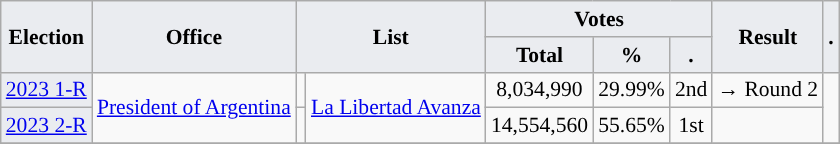<table class="wikitable" style="font-size:90%; text-align:center;">
<tr>
<th style="background-color:#EAECF0;" rowspan=2>Election</th>
<th style="background-color:#EAECF0;" rowspan=2>Office</th>
<th style="background-color:#EAECF0;" colspan=2 rowspan=2>List</th>
<th style="background-color:#EAECF0;" colspan=3>Votes</th>
<th style="background-color:#EAECF0;" rowspan=2>Result</th>
<th style="background-color:#EAECF0;" rowspan=2>.</th>
</tr>
<tr>
<th style="background-color:#EAECF0;">Total</th>
<th style="background-color:#EAECF0;">%</th>
<th style="background-color:#EAECF0;">.</th>
</tr>
<tr>
<td style="background-color:#EAECF0;"><a href='#'>2023 1-R</a></td>
<td rowspan="2"><a href='#'>President of Argentina</a></td>
<td style="background-color:"></td>
<td rowspan="2"><a href='#'>La Libertad Avanza</a></td>
<td>8,034,990</td>
<td>29.99%</td>
<td>2nd</td>
<td>→ Round 2</td>
<td rowspan="2"></td>
</tr>
<tr>
<td style="background-color:#EAECF0;"><a href='#'>2023 2-R</a></td>
<td style="background-color:"></td>
<td>14,554,560</td>
<td>55.65%</td>
<td>1st</td>
<td></td>
</tr>
<tr>
</tr>
</table>
